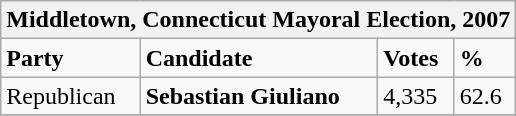<table class="wikitable">
<tr>
<th colspan="4">Middletown, Connecticut Mayoral Election, 2007</th>
</tr>
<tr>
<td><strong>Party</strong></td>
<td><strong>Candidate</strong></td>
<td><strong>Votes</strong></td>
<td><strong>%</strong></td>
</tr>
<tr>
<td>Republican</td>
<td><strong>Sebastian Giuliano</strong></td>
<td>4,335</td>
<td>62.6</td>
</tr>
<tr>
</tr>
</table>
